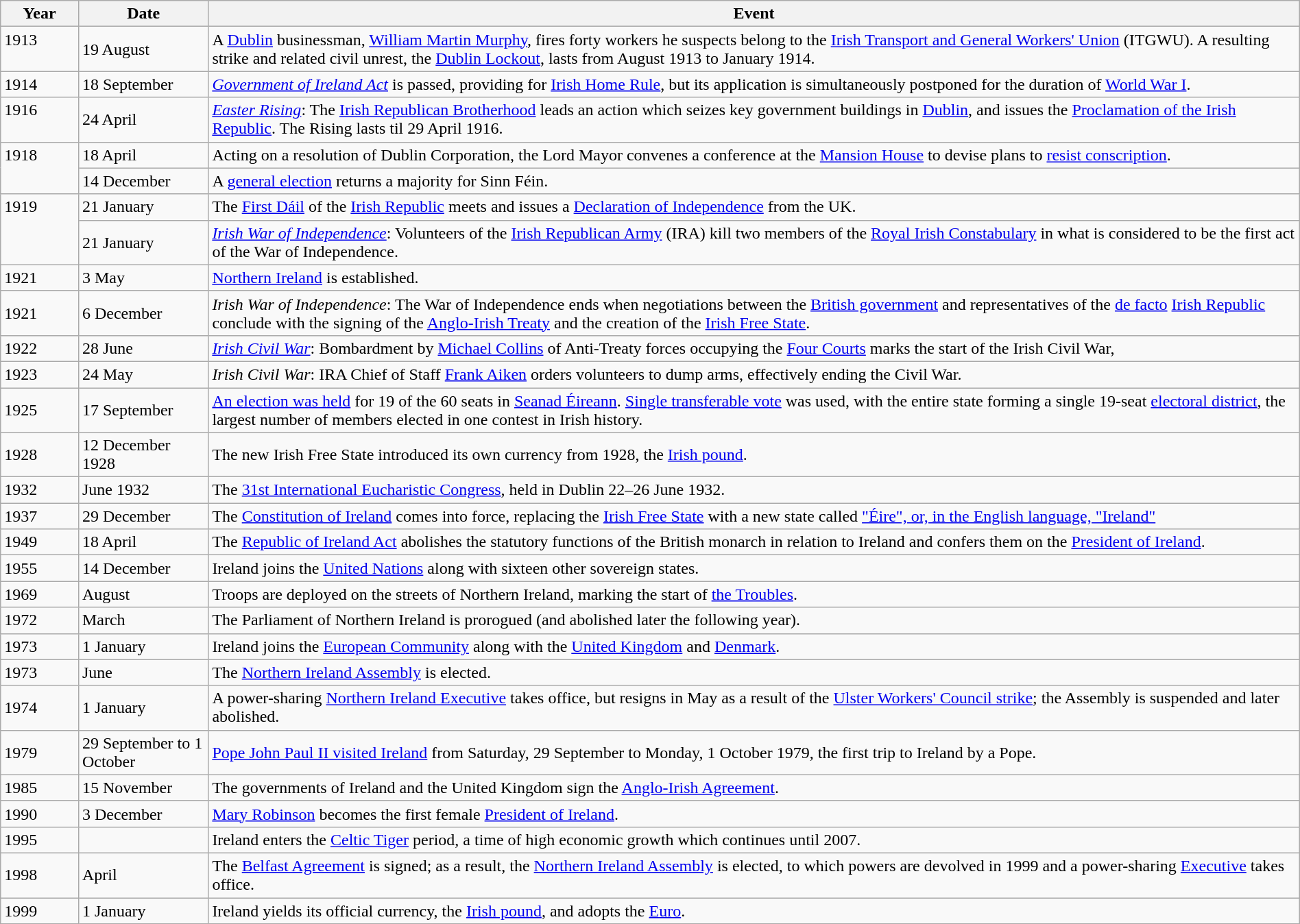<table class="wikitable" width="100%">
<tr>
<th style="width:6%">Year</th>
<th style="width:10%">Date</th>
<th>Event</th>
</tr>
<tr>
<td valign="top">1913</td>
<td>19 August</td>
<td>A <a href='#'>Dublin</a> businessman, <a href='#'>William Martin Murphy</a>, fires forty workers he suspects belong to the <a href='#'>Irish Transport and General Workers' Union</a> (ITGWU). A resulting strike and related civil unrest, the <a href='#'>Dublin Lockout</a>, lasts from August 1913 to January 1914.</td>
</tr>
<tr>
<td>1914</td>
<td>18 September</td>
<td><em><a href='#'>Government of Ireland Act</a></em> is passed, providing for <a href='#'>Irish Home Rule</a>, but its application is simultaneously postponed for the duration of <a href='#'>World War I</a>.</td>
</tr>
<tr>
<td valign="top">1916</td>
<td>24 April</td>
<td><em><a href='#'>Easter Rising</a></em>: The <a href='#'>Irish Republican Brotherhood</a> leads an action which seizes key government buildings in <a href='#'>Dublin</a>, and issues the <a href='#'>Proclamation of the Irish Republic</a>. The Rising lasts til 29 April 1916.</td>
</tr>
<tr>
<td rowspan="2" valign="top">1918</td>
<td>18 April</td>
<td>Acting on a resolution of Dublin Corporation, the Lord Mayor convenes a conference at the <a href='#'>Mansion House</a> to devise plans to <a href='#'>resist conscription</a>.</td>
</tr>
<tr>
<td>14 December</td>
<td>A <a href='#'>general election</a> returns a majority for Sinn Féin.</td>
</tr>
<tr>
<td rowspan="2" valign="top">1919</td>
<td>21 January</td>
<td>The <a href='#'>First Dáil</a> of the <a href='#'>Irish Republic</a> meets and issues a <a href='#'>Declaration of Independence</a> from the UK.</td>
</tr>
<tr>
<td>21 January</td>
<td><em><a href='#'>Irish War of Independence</a></em>: Volunteers of the <a href='#'>Irish Republican Army</a> (IRA) kill two members of the <a href='#'>Royal Irish Constabulary</a> in what is considered to be the first act of the War of Independence.</td>
</tr>
<tr>
<td>1921</td>
<td>3 May</td>
<td><a href='#'>Northern Ireland</a> is established.</td>
</tr>
<tr>
<td>1921</td>
<td>6 December</td>
<td><em>Irish War of Independence</em>: The War of Independence ends when negotiations between the <a href='#'>British government</a> and representatives of the <a href='#'>de facto</a> <a href='#'>Irish Republic</a> conclude with the signing of the <a href='#'>Anglo-Irish Treaty</a> and the creation of the <a href='#'>Irish Free State</a>.</td>
</tr>
<tr>
<td>1922</td>
<td>28 June</td>
<td><em><a href='#'>Irish Civil War</a></em>: Bombardment by <a href='#'>Michael Collins</a> of Anti-Treaty forces occupying the <a href='#'>Four Courts</a> marks the start of the Irish Civil War,</td>
</tr>
<tr>
<td>1923</td>
<td>24 May</td>
<td><em>Irish Civil War</em>: IRA Chief of Staff <a href='#'>Frank Aiken</a> orders volunteers to dump arms, effectively ending the Civil War.</td>
</tr>
<tr>
<td>1925</td>
<td>17 September</td>
<td><a href='#'>An election was held</a> for 19 of the 60 seats in <a href='#'>Seanad Éireann</a>. <a href='#'>Single transferable vote</a> was used, with the entire state forming a single 19-seat <a href='#'>electoral district</a>, the largest number of members elected in one contest in Irish history.</td>
</tr>
<tr>
<td>1928</td>
<td>12 December 1928</td>
<td>The new Irish Free State introduced its own currency from 1928, the <a href='#'>Irish pound</a>.</td>
</tr>
<tr>
<td>1932</td>
<td>June 1932</td>
<td>The <a href='#'>31st International Eucharistic Congress</a>, held in Dublin 22–26 June 1932.</td>
</tr>
<tr>
<td>1937</td>
<td>29 December</td>
<td>The <a href='#'>Constitution of Ireland</a> comes into force, replacing the <a href='#'>Irish Free State</a> with a new state called <a href='#'>"Éire", or, in the English language, "Ireland"</a></td>
</tr>
<tr>
<td>1949</td>
<td>18 April</td>
<td>The <a href='#'>Republic of Ireland Act</a> abolishes the statutory functions of the British monarch in relation to Ireland and confers them on the <a href='#'>President of Ireland</a>.</td>
</tr>
<tr>
<td>1955</td>
<td>14 December</td>
<td>Ireland joins the <a href='#'>United Nations</a> along with sixteen other sovereign states.</td>
</tr>
<tr>
<td>1969</td>
<td>August</td>
<td>Troops are deployed on the streets of Northern Ireland, marking the start of <a href='#'>the Troubles</a>.</td>
</tr>
<tr>
<td>1972</td>
<td>March</td>
<td>The Parliament of Northern Ireland is prorogued (and abolished later the following year).</td>
</tr>
<tr>
<td>1973</td>
<td>1 January</td>
<td>Ireland joins the <a href='#'>European Community</a> along with the <a href='#'>United Kingdom</a> and <a href='#'>Denmark</a>.</td>
</tr>
<tr>
<td>1973</td>
<td>June</td>
<td>The <a href='#'>Northern Ireland Assembly</a> is elected.</td>
</tr>
<tr>
<td>1974</td>
<td>1 January</td>
<td>A power-sharing <a href='#'>Northern Ireland Executive</a> takes office, but resigns in May as a result of the <a href='#'>Ulster Workers' Council strike</a>; the Assembly is suspended and later abolished.</td>
</tr>
<tr>
<td>1979</td>
<td>29 September to 1 October</td>
<td><a href='#'>Pope John Paul II visited Ireland</a> from Saturday, 29 September to Monday, 1 October 1979, the first trip to Ireland by a Pope.</td>
</tr>
<tr>
<td>1985</td>
<td>15 November</td>
<td>The governments of Ireland and the United Kingdom sign the <a href='#'>Anglo-Irish Agreement</a>.</td>
</tr>
<tr>
<td>1990</td>
<td>3 December</td>
<td><a href='#'>Mary Robinson</a> becomes the first female <a href='#'>President of Ireland</a>.</td>
</tr>
<tr>
<td>1995</td>
<td></td>
<td>Ireland enters the <a href='#'>Celtic Tiger</a> period, a time of high economic growth which continues until 2007.</td>
</tr>
<tr>
<td>1998</td>
<td>April</td>
<td>The <a href='#'>Belfast Agreement</a> is signed; as a result, the <a href='#'>Northern Ireland Assembly</a> is elected, to which powers are devolved in 1999 and a power-sharing <a href='#'>Executive</a> takes office.</td>
</tr>
<tr>
<td>1999</td>
<td>1 January</td>
<td>Ireland yields its official currency, the <a href='#'>Irish pound</a>, and adopts the <a href='#'>Euro</a>.</td>
</tr>
</table>
